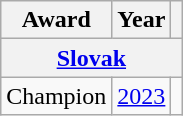<table class="wikitable">
<tr>
<th>Award</th>
<th>Year</th>
<th></th>
</tr>
<tr>
<th colspan="3"><a href='#'>Slovak</a></th>
</tr>
<tr>
<td>Champion</td>
<td><a href='#'>2023</a></td>
<td></td>
</tr>
</table>
